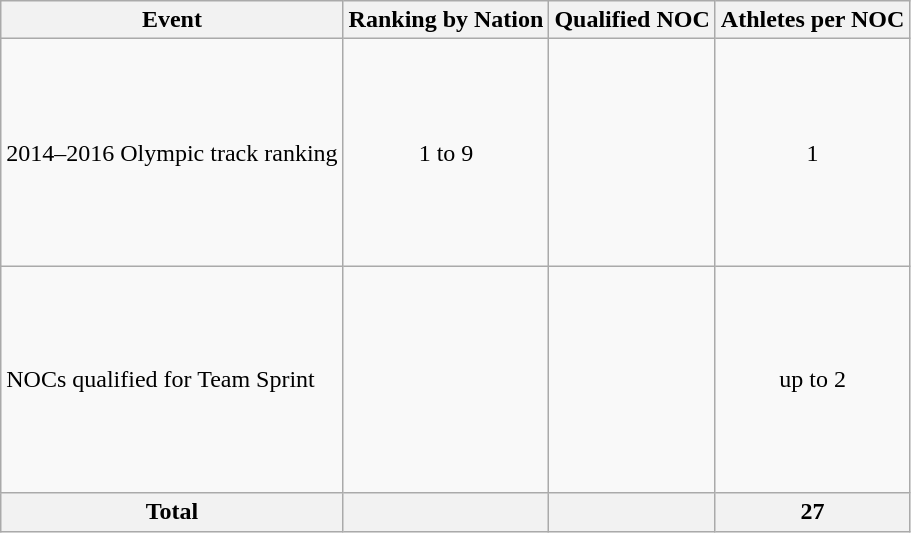<table class="wikitable">
<tr>
<th>Event</th>
<th>Ranking by Nation</th>
<th>Qualified NOC</th>
<th>Athletes per NOC</th>
</tr>
<tr>
<td>2014–2016 Olympic track ranking</td>
<td style="text-align:center;">1 to 9</td>
<td><br><br><br><br><br><br><br><br></td>
<td align=center>1</td>
</tr>
<tr>
<td>NOCs qualified for Team Sprint</td>
<td></td>
<td><br><br><br><br><br><br><br><br></td>
<td style="text-align:center;">up to 2</td>
</tr>
<tr>
<th>Total</th>
<th></th>
<th></th>
<th>27</th>
</tr>
</table>
